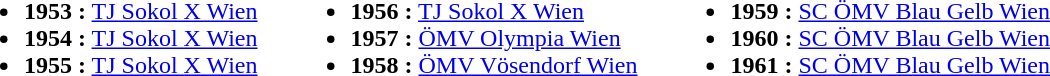<table border="0" cellpadding="10">
<tr valign="top">
<td><br><ul><li><strong>1953 :</strong> <a href='#'>TJ Sokol X Wien</a></li><li><strong>1954 :</strong> <a href='#'>TJ Sokol X Wien</a></li><li><strong>1955 :</strong> <a href='#'>TJ Sokol X Wien</a></li></ul></td>
<td><br><ul><li><strong>1956 :</strong> <a href='#'>TJ Sokol X Wien</a></li><li><strong>1957 :</strong> <a href='#'>ÖMV Olympia Wien</a></li><li><strong>1958 :</strong> <a href='#'>ÖMV Vösendorf Wien</a></li></ul></td>
<td><br><ul><li><strong>1959 :</strong> <a href='#'>SC ÖMV Blau Gelb Wien</a></li><li><strong>1960 :</strong> <a href='#'>SC ÖMV Blau Gelb Wien</a></li><li><strong>1961 :</strong> <a href='#'>SC ÖMV Blau Gelb Wien</a></li></ul></td>
</tr>
</table>
